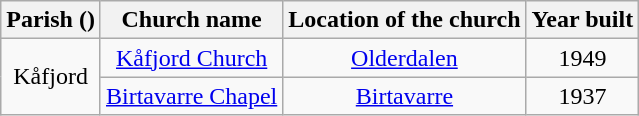<table class="wikitable" style="text-align:center">
<tr>
<th>Parish ()</th>
<th>Church name</th>
<th>Location of the church</th>
<th>Year built</th>
</tr>
<tr>
<td rowspan="2">Kåfjord</td>
<td><a href='#'>Kåfjord Church</a></td>
<td><a href='#'>Olderdalen</a></td>
<td>1949</td>
</tr>
<tr>
<td><a href='#'>Birtavarre Chapel</a></td>
<td><a href='#'>Birtavarre</a></td>
<td>1937</td>
</tr>
</table>
